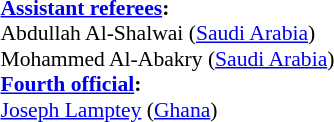<table width=50% style="font-size: 90%">
<tr>
<td><br><strong><a href='#'>Assistant referees</a>:</strong>
<br>Abdullah Al-Shalwai (<a href='#'>Saudi Arabia</a>)
<br>Mohammed Al-Abakry (<a href='#'>Saudi Arabia</a>)
<br><strong><a href='#'>Fourth official</a>:</strong>
<br><a href='#'>Joseph Lamptey</a> (<a href='#'>Ghana</a>)</td>
</tr>
</table>
